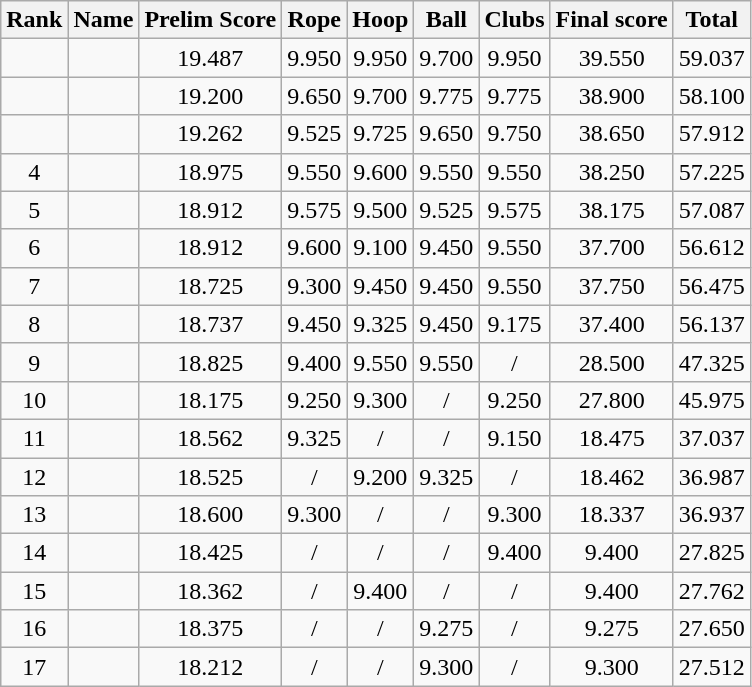<table class="wikitable" style="text-align:center">
<tr>
<th>Rank</th>
<th>Name</th>
<th>Prelim Score</th>
<th>Rope</th>
<th>Hoop</th>
<th>Ball</th>
<th>Clubs</th>
<th>Final score</th>
<th>Total</th>
</tr>
<tr>
<td></td>
<td align=left></td>
<td>19.487</td>
<td>9.950</td>
<td>9.950</td>
<td>9.700</td>
<td>9.950</td>
<td>39.550</td>
<td>59.037</td>
</tr>
<tr>
<td></td>
<td align=left></td>
<td>19.200</td>
<td>9.650</td>
<td>9.700</td>
<td>9.775</td>
<td>9.775</td>
<td>38.900</td>
<td>58.100</td>
</tr>
<tr>
<td></td>
<td align=left></td>
<td>19.262</td>
<td>9.525</td>
<td>9.725</td>
<td>9.650</td>
<td>9.750</td>
<td>38.650</td>
<td>57.912</td>
</tr>
<tr>
<td>4</td>
<td align=left></td>
<td>18.975</td>
<td>9.550</td>
<td>9.600</td>
<td>9.550</td>
<td>9.550</td>
<td>38.250</td>
<td>57.225</td>
</tr>
<tr>
<td>5</td>
<td align=left></td>
<td>18.912</td>
<td>9.575</td>
<td>9.500</td>
<td>9.525</td>
<td>9.575</td>
<td>38.175</td>
<td>57.087</td>
</tr>
<tr>
<td>6</td>
<td align=left></td>
<td>18.912</td>
<td>9.600</td>
<td>9.100</td>
<td>9.450</td>
<td>9.550</td>
<td>37.700</td>
<td>56.612</td>
</tr>
<tr>
<td>7</td>
<td align=left></td>
<td>18.725</td>
<td>9.300</td>
<td>9.450</td>
<td>9.450</td>
<td>9.550</td>
<td>37.750</td>
<td>56.475</td>
</tr>
<tr>
<td>8</td>
<td align=left></td>
<td>18.737</td>
<td>9.450</td>
<td>9.325</td>
<td>9.450</td>
<td>9.175</td>
<td>37.400</td>
<td>56.137</td>
</tr>
<tr>
<td>9</td>
<td align=left></td>
<td>18.825</td>
<td>9.400</td>
<td>9.550</td>
<td>9.550</td>
<td>/</td>
<td>28.500</td>
<td>47.325</td>
</tr>
<tr>
<td>10</td>
<td align=left></td>
<td>18.175</td>
<td>9.250</td>
<td>9.300</td>
<td>/</td>
<td>9.250</td>
<td>27.800</td>
<td>45.975</td>
</tr>
<tr>
<td>11</td>
<td align=left></td>
<td>18.562</td>
<td>9.325</td>
<td>/</td>
<td>/</td>
<td>9.150</td>
<td>18.475</td>
<td>37.037</td>
</tr>
<tr>
<td>12</td>
<td align=left></td>
<td>18.525</td>
<td>/</td>
<td>9.200</td>
<td>9.325</td>
<td>/</td>
<td>18.462</td>
<td>36.987</td>
</tr>
<tr>
<td>13</td>
<td align=left></td>
<td>18.600</td>
<td>9.300</td>
<td>/</td>
<td>/</td>
<td>9.300</td>
<td>18.337</td>
<td>36.937</td>
</tr>
<tr>
<td>14</td>
<td align=left></td>
<td>18.425</td>
<td>/</td>
<td>/</td>
<td>/</td>
<td>9.400</td>
<td>9.400</td>
<td>27.825</td>
</tr>
<tr>
<td>15</td>
<td align=left></td>
<td>18.362</td>
<td>/</td>
<td>9.400</td>
<td>/</td>
<td>/</td>
<td>9.400</td>
<td>27.762</td>
</tr>
<tr>
<td>16</td>
<td align=left></td>
<td>18.375</td>
<td>/</td>
<td>/</td>
<td>9.275</td>
<td>/</td>
<td>9.275</td>
<td>27.650</td>
</tr>
<tr>
<td>17</td>
<td align=left></td>
<td>18.212</td>
<td>/</td>
<td>/</td>
<td>9.300</td>
<td>/</td>
<td>9.300</td>
<td>27.512</td>
</tr>
</table>
